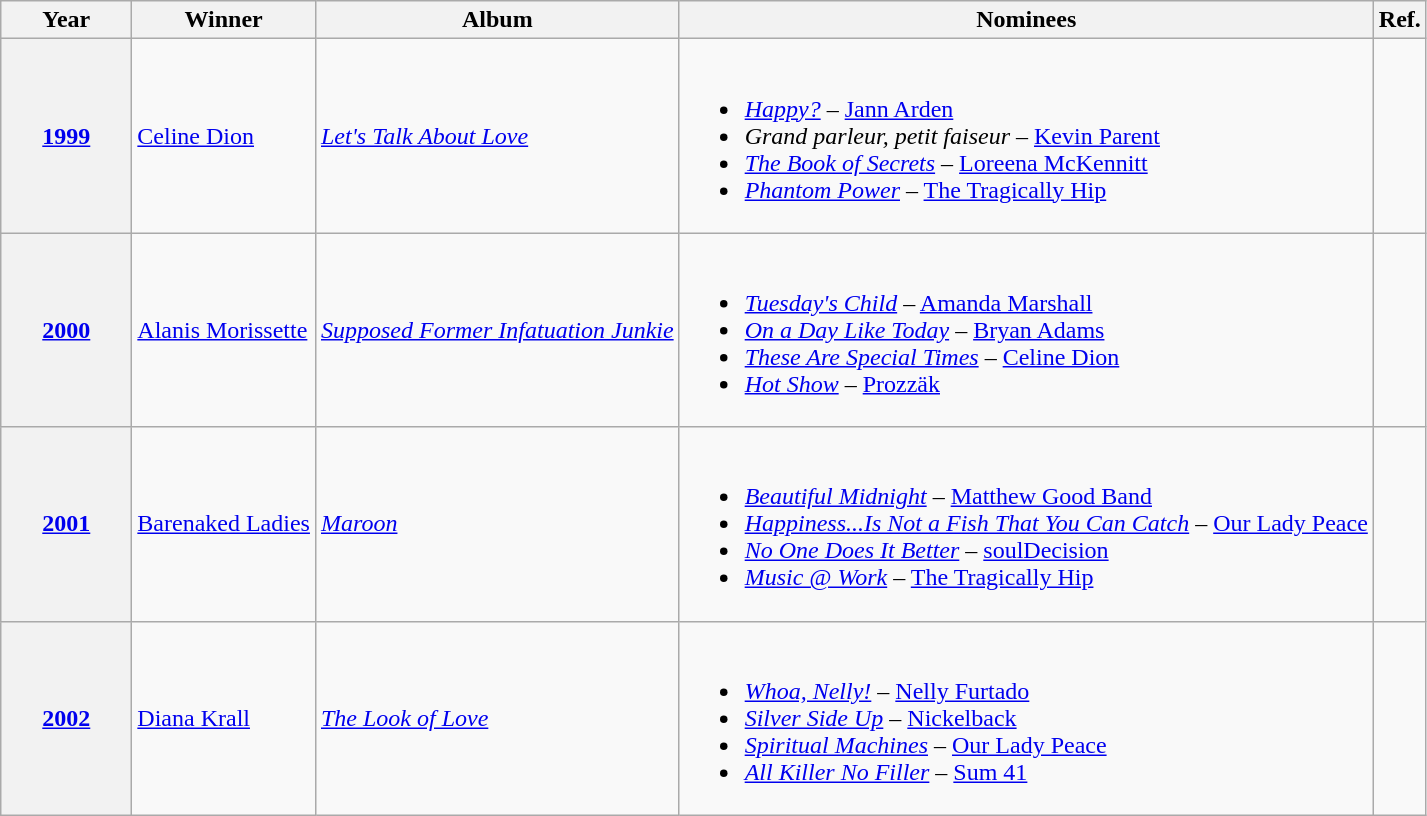<table class="wikitable sortable">
<tr>
<th scope="col" style="width:5em;">Year</th>
<th scope="col">Winner</th>
<th scope="col">Album</th>
<th scope="col" class="unsortable">Nominees</th>
<th scope="col" class="unsortable">Ref.</th>
</tr>
<tr>
<th scope="row"><a href='#'>1999</a></th>
<td><a href='#'>Celine Dion</a></td>
<td><em><a href='#'>Let's Talk About Love</a></em></td>
<td><br><ul><li><em><a href='#'>Happy?</a></em> – <a href='#'>Jann Arden</a></li><li><em>Grand parleur, petit faiseur</em> – <a href='#'>Kevin Parent</a></li><li><em><a href='#'>The Book of Secrets</a></em> – <a href='#'>Loreena McKennitt</a></li><li><em><a href='#'>Phantom Power</a></em> – <a href='#'>The Tragically Hip</a></li></ul></td>
<td align="center"></td>
</tr>
<tr>
<th scope="row"><a href='#'>2000</a></th>
<td><a href='#'>Alanis Morissette</a></td>
<td><em><a href='#'>Supposed Former Infatuation Junkie</a></em></td>
<td><br><ul><li><em><a href='#'>Tuesday's Child</a></em> – <a href='#'>Amanda Marshall</a></li><li><em><a href='#'>On a Day Like Today</a></em> – <a href='#'>Bryan Adams</a></li><li><em><a href='#'>These Are Special Times</a></em> – <a href='#'>Celine Dion</a></li><li><em><a href='#'>Hot Show</a></em> – <a href='#'>Prozzäk</a></li></ul></td>
<td align="center"></td>
</tr>
<tr>
<th scope="row"><a href='#'>2001</a></th>
<td><a href='#'>Barenaked Ladies</a></td>
<td><em><a href='#'>Maroon</a></em></td>
<td><br><ul><li><em><a href='#'>Beautiful Midnight</a></em> – <a href='#'>Matthew Good Band</a></li><li><em><a href='#'>Happiness...Is Not a Fish That You Can Catch</a></em> – <a href='#'>Our Lady Peace</a></li><li><em><a href='#'>No One Does It Better</a></em> – <a href='#'>soulDecision</a></li><li><em><a href='#'>Music @ Work</a></em> – <a href='#'>The Tragically Hip</a></li></ul></td>
<td align="center"></td>
</tr>
<tr>
<th scope="row"><a href='#'>2002</a></th>
<td><a href='#'>Diana Krall</a></td>
<td><em><a href='#'>The Look of Love</a></em></td>
<td><br><ul><li><em><a href='#'>Whoa, Nelly!</a></em> – <a href='#'>Nelly Furtado</a></li><li><em><a href='#'>Silver Side Up</a></em> – <a href='#'>Nickelback</a></li><li><em><a href='#'>Spiritual Machines</a></em> – <a href='#'>Our Lady Peace</a></li><li><em><a href='#'>All Killer No Filler</a></em> – <a href='#'>Sum 41</a></li></ul></td>
<td align="center"></td>
</tr>
</table>
